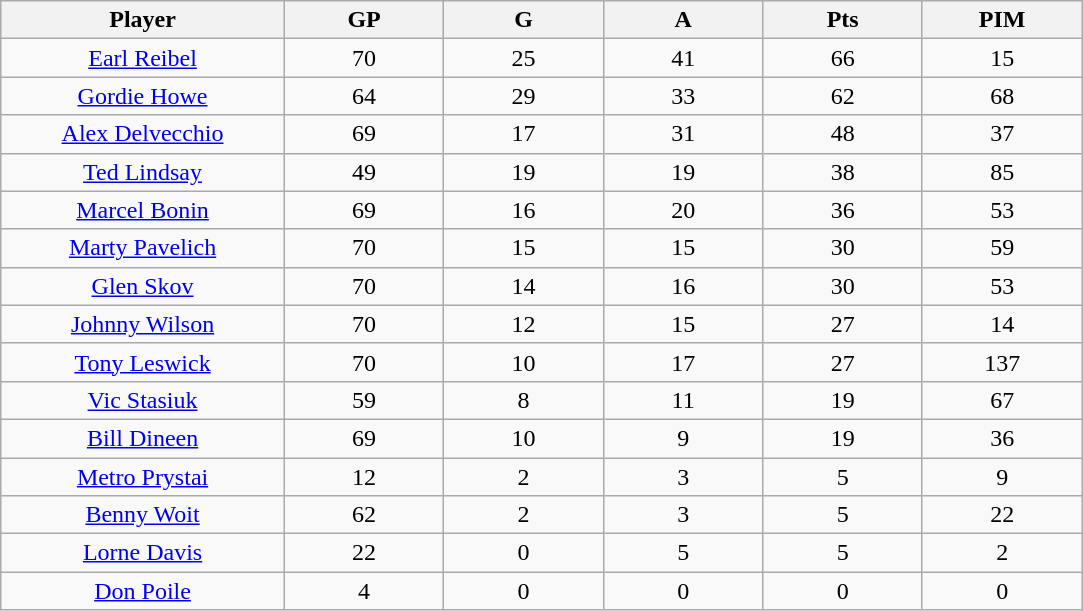<table class="wikitable sortable">
<tr>
<th bgcolor="#DDDDFF" width="16%">Player</th>
<th bgcolor="#DDDDFF" width="9%">GP</th>
<th bgcolor="#DDDDFF" width="9%">G</th>
<th bgcolor="#DDDDFF" width="9%">A</th>
<th bgcolor="#DDDDFF" width="9%">Pts</th>
<th bgcolor="#DDDDFF" width="9%">PIM</th>
</tr>
<tr align="center">
<td><a href='#'>Earl Reibel</a></td>
<td>70</td>
<td>25</td>
<td>41</td>
<td>66</td>
<td>15</td>
</tr>
<tr align="center">
<td><a href='#'>Gordie Howe</a></td>
<td>64</td>
<td>29</td>
<td>33</td>
<td>62</td>
<td>68</td>
</tr>
<tr align="center">
<td><a href='#'>Alex Delvecchio</a></td>
<td>69</td>
<td>17</td>
<td>31</td>
<td>48</td>
<td>37</td>
</tr>
<tr align="center">
<td><a href='#'>Ted Lindsay</a></td>
<td>49</td>
<td>19</td>
<td>19</td>
<td>38</td>
<td>85</td>
</tr>
<tr align="center">
<td><a href='#'>Marcel Bonin</a></td>
<td>69</td>
<td>16</td>
<td>20</td>
<td>36</td>
<td>53</td>
</tr>
<tr align="center">
<td><a href='#'>Marty Pavelich</a></td>
<td>70</td>
<td>15</td>
<td>15</td>
<td>30</td>
<td>59</td>
</tr>
<tr align="center">
<td><a href='#'>Glen Skov</a></td>
<td>70</td>
<td>14</td>
<td>16</td>
<td>30</td>
<td>53</td>
</tr>
<tr align="center">
<td><a href='#'>Johnny Wilson</a></td>
<td>70</td>
<td>12</td>
<td>15</td>
<td>27</td>
<td>14</td>
</tr>
<tr align="center">
<td><a href='#'>Tony Leswick</a></td>
<td>70</td>
<td>10</td>
<td>17</td>
<td>27</td>
<td>137</td>
</tr>
<tr align="center">
<td><a href='#'>Vic Stasiuk</a></td>
<td>59</td>
<td>8</td>
<td>11</td>
<td>19</td>
<td>67</td>
</tr>
<tr align="center">
<td><a href='#'>Bill Dineen</a></td>
<td>69</td>
<td>10</td>
<td>9</td>
<td>19</td>
<td>36</td>
</tr>
<tr align="center">
<td><a href='#'>Metro Prystai</a></td>
<td>12</td>
<td>2</td>
<td>3</td>
<td>5</td>
<td>9</td>
</tr>
<tr align="center">
<td><a href='#'>Benny Woit</a></td>
<td>62</td>
<td>2</td>
<td>3</td>
<td>5</td>
<td>22</td>
</tr>
<tr align="center">
<td><a href='#'>Lorne Davis</a></td>
<td>22</td>
<td>0</td>
<td>5</td>
<td>5</td>
<td>2</td>
</tr>
<tr align="center">
<td><a href='#'>Don Poile</a></td>
<td>4</td>
<td>0</td>
<td>0</td>
<td>0</td>
<td>0</td>
</tr>
</table>
